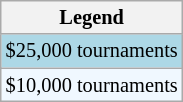<table class="wikitable" style="font-size:85%;">
<tr>
<th>Legend</th>
</tr>
<tr style="background:lightblue;">
<td>$25,000 tournaments</td>
</tr>
<tr style="background:#f0f8ff;">
<td>$10,000 tournaments</td>
</tr>
</table>
